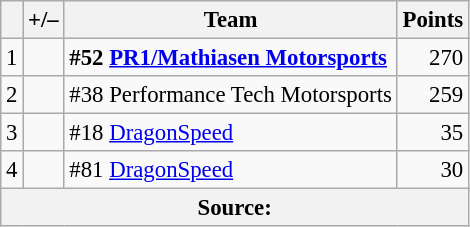<table class="wikitable" style="font-size: 95%;">
<tr>
<th scope="col"></th>
<th scope="col">+/–</th>
<th scope="col">Team</th>
<th scope="col">Points</th>
</tr>
<tr>
<td align=center>1</td>
<td align="left"></td>
<td><strong> #52 <a href='#'>PR1/Mathiasen Motorsports</a></strong></td>
<td align=right>270</td>
</tr>
<tr>
<td align=center>2</td>
<td align="left"></td>
<td> #38 Performance Tech Motorsports</td>
<td align=right>259</td>
</tr>
<tr>
<td align=center>3</td>
<td align="left"></td>
<td> #18 <a href='#'>DragonSpeed</a></td>
<td align=right>35</td>
</tr>
<tr>
<td align=center>4</td>
<td align="left"></td>
<td> #81 <a href='#'>DragonSpeed</a></td>
<td align=right>30</td>
</tr>
<tr>
<th colspan=5>Source:</th>
</tr>
</table>
